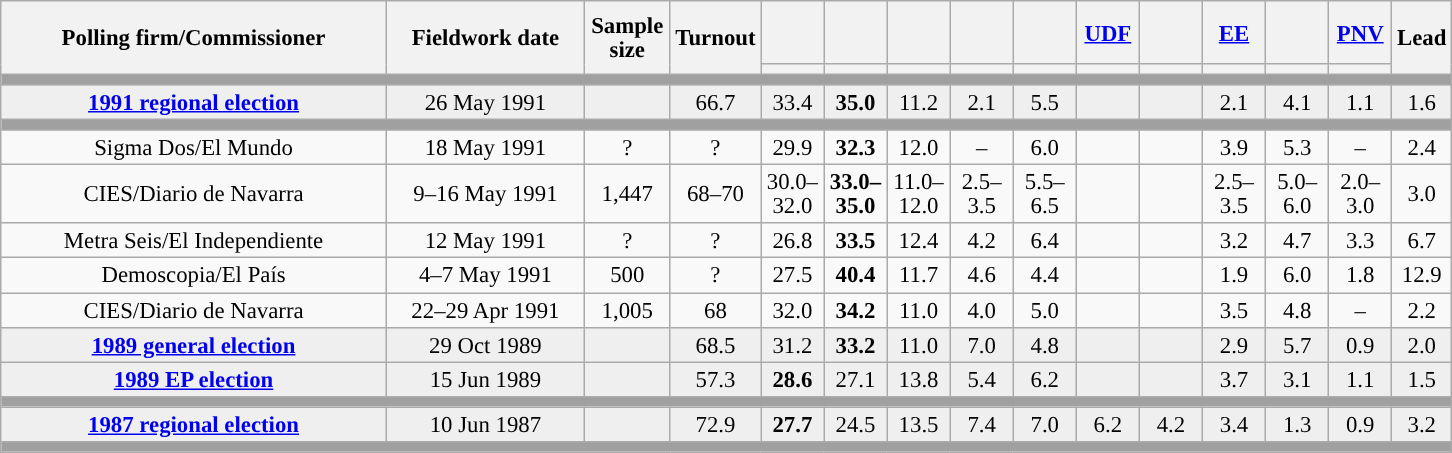<table class="wikitable collapsible collapsed" style="text-align:center; font-size:95%; line-height:16px;">
<tr style="height:42px;">
<th style="width:250px;" rowspan="2">Polling firm/Commissioner</th>
<th style="width:125px;" rowspan="2">Fieldwork date</th>
<th style="width:50px;" rowspan="2">Sample size</th>
<th style="width:45px;" rowspan="2">Turnout</th>
<th style="width:35px;"></th>
<th style="width:35px;"></th>
<th style="width:35px;"></th>
<th style="width:35px;"></th>
<th style="width:35px;"></th>
<th style="width:35px;"><a href='#'>UDF</a></th>
<th style="width:35px;"></th>
<th style="width:35px;"><a href='#'>EE</a></th>
<th style="width:35px;"></th>
<th style="width:35px;"><a href='#'>PNV</a></th>
<th style="width:30px;" rowspan="2">Lead</th>
</tr>
<tr>
<th style="color:inherit;background:"></th>
<th style="color:inherit;background:"></th>
<th style="color:inherit;background:"></th>
<th style="color:inherit;background:"></th>
<th style="color:inherit;background:"></th>
<th style="color:inherit;background:"></th>
<th style="color:inherit;background:"></th>
<th style="color:inherit;background:"></th>
<th style="color:inherit;background:"></th>
<th style="color:inherit;background:"></th>
</tr>
<tr>
<td colspan="15" style="background:#A0A0A0"></td>
</tr>
<tr style="background:#EFEFEF;">
<td><strong><a href='#'>1991 regional election</a></strong></td>
<td>26 May 1991</td>
<td></td>
<td>66.7</td>
<td>33.4<br></td>
<td><strong>35.0</strong><br></td>
<td>11.2<br></td>
<td>2.1<br></td>
<td>5.5<br></td>
<td></td>
<td></td>
<td>2.1<br></td>
<td>4.1<br></td>
<td>1.1<br></td>
<td style="background:">1.6</td>
</tr>
<tr>
<td colspan="15" style="background:#A0A0A0"></td>
</tr>
<tr>
<td>Sigma Dos/El Mundo</td>
<td>18 May 1991</td>
<td>?</td>
<td>?</td>
<td>29.9<br></td>
<td><strong>32.3</strong><br></td>
<td>12.0<br></td>
<td>–</td>
<td>6.0<br></td>
<td></td>
<td></td>
<td>3.9<br></td>
<td>5.3<br></td>
<td>–</td>
<td style="background:">2.4</td>
</tr>
<tr>
<td>CIES/Diario de Navarra</td>
<td>9–16 May 1991</td>
<td>1,447</td>
<td>68–70</td>
<td>30.0–<br>32.0<br></td>
<td><strong>33.0–<br>35.0</strong><br></td>
<td>11.0–<br>12.0<br></td>
<td>2.5–<br>3.5<br></td>
<td>5.5–<br>6.5<br></td>
<td></td>
<td></td>
<td>2.5–<br>3.5<br></td>
<td>5.0–<br>6.0<br></td>
<td>2.0–<br>3.0<br></td>
<td style="background:">3.0</td>
</tr>
<tr>
<td>Metra Seis/El Independiente</td>
<td>12 May 1991</td>
<td>?</td>
<td>?</td>
<td>26.8<br></td>
<td><strong>33.5</strong><br></td>
<td>12.4<br></td>
<td>4.2<br></td>
<td>6.4<br></td>
<td></td>
<td></td>
<td>3.2<br></td>
<td>4.7<br></td>
<td>3.3<br></td>
<td style="background:">6.7</td>
</tr>
<tr>
<td>Demoscopia/El País</td>
<td>4–7 May 1991</td>
<td>500</td>
<td>?</td>
<td>27.5<br></td>
<td><strong>40.4</strong><br></td>
<td>11.7<br></td>
<td>4.6<br></td>
<td>4.4<br></td>
<td></td>
<td></td>
<td>1.9<br></td>
<td>6.0<br></td>
<td>1.8<br></td>
<td style="background:">12.9</td>
</tr>
<tr>
<td>CIES/Diario de Navarra</td>
<td>22–29 Apr 1991</td>
<td>1,005</td>
<td>68</td>
<td>32.0<br></td>
<td><strong>34.2</strong><br></td>
<td>11.0<br></td>
<td>4.0<br></td>
<td>5.0<br></td>
<td></td>
<td></td>
<td>3.5<br></td>
<td>4.8<br></td>
<td>–</td>
<td style="background:">2.2</td>
</tr>
<tr style="background:#EFEFEF;">
<td><strong><a href='#'>1989 general election</a></strong></td>
<td>29 Oct 1989</td>
<td></td>
<td>68.5</td>
<td>31.2<br></td>
<td><strong>33.2</strong><br></td>
<td>11.0<br></td>
<td>7.0<br></td>
<td>4.8<br></td>
<td></td>
<td></td>
<td>2.9<br></td>
<td>5.7<br></td>
<td>0.9<br></td>
<td style="background:">2.0</td>
</tr>
<tr style="background:#EFEFEF;">
<td><strong><a href='#'>1989 EP election</a></strong></td>
<td>15 Jun 1989</td>
<td></td>
<td>57.3</td>
<td><strong>28.6</strong><br></td>
<td>27.1<br></td>
<td>13.8<br></td>
<td>5.4<br></td>
<td>6.2<br></td>
<td></td>
<td></td>
<td>3.7<br></td>
<td>3.1<br></td>
<td>1.1<br></td>
<td style="background:">1.5</td>
</tr>
<tr>
<td colspan="15" style="background:#A0A0A0"></td>
</tr>
<tr style="background:#EFEFEF;">
<td><strong><a href='#'>1987 regional election</a></strong></td>
<td>10 Jun 1987</td>
<td></td>
<td>72.9</td>
<td><strong>27.7</strong><br></td>
<td>24.5<br></td>
<td>13.5<br></td>
<td>7.4<br></td>
<td>7.0<br></td>
<td>6.2<br></td>
<td>4.2<br></td>
<td>3.4<br></td>
<td>1.3<br></td>
<td>0.9<br></td>
<td style="background:">3.2</td>
</tr>
<tr>
<td colspan="15" style="background:#A0A0A0"></td>
</tr>
</table>
